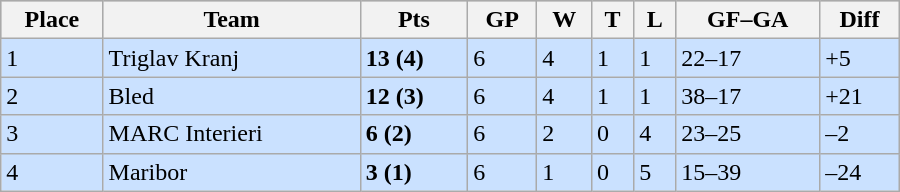<table class="wikitable" width="600px">
<tr style="background-color:#c0c0c0;">
<th>Place</th>
<th>Team</th>
<th>Pts</th>
<th>GP</th>
<th>W</th>
<th>T</th>
<th>L</th>
<th>GF–GA</th>
<th>Diff</th>
</tr>
<tr bgcolor="#CAE1FF">
<td>1</td>
<td>Triglav Kranj</td>
<td><strong>13 (4)</strong></td>
<td>6</td>
<td>4</td>
<td>1</td>
<td>1</td>
<td>22–17</td>
<td>+5</td>
</tr>
<tr bgcolor="#CAE1FF">
<td>2</td>
<td>Bled</td>
<td><strong>12 (3)</strong></td>
<td>6</td>
<td>4</td>
<td>1</td>
<td>1</td>
<td>38–17</td>
<td>+21</td>
</tr>
<tr bgcolor="#CAE1FF">
<td>3</td>
<td>MARC Interieri</td>
<td><strong>6 (2)</strong></td>
<td>6</td>
<td>2</td>
<td>0</td>
<td>4</td>
<td>23–25</td>
<td>–2</td>
</tr>
<tr bgcolor="#CAE1FF">
<td>4</td>
<td>Maribor</td>
<td><strong>3 (1)</strong></td>
<td>6</td>
<td>1</td>
<td>0</td>
<td>5</td>
<td>15–39</td>
<td>–24</td>
</tr>
</table>
